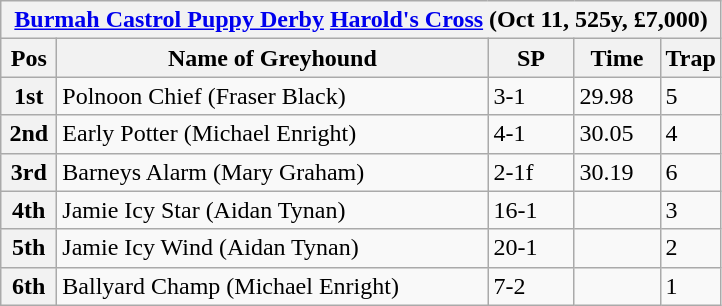<table class="wikitable">
<tr>
<th colspan="6"><a href='#'>Burmah Castrol Puppy Derby</a> <a href='#'>Harold's Cross</a> (Oct 11, 525y, £7,000)</th>
</tr>
<tr>
<th width=30>Pos</th>
<th width=280>Name of Greyhound</th>
<th width=50>SP</th>
<th width=50>Time</th>
<th width=30>Trap</th>
</tr>
<tr>
<th>1st</th>
<td>Polnoon Chief (Fraser Black)</td>
<td>3-1</td>
<td>29.98</td>
<td>5</td>
</tr>
<tr>
<th>2nd</th>
<td>Early Potter (Michael Enright)</td>
<td>4-1</td>
<td>30.05</td>
<td>4</td>
</tr>
<tr>
<th>3rd</th>
<td>Barneys Alarm (Mary Graham)</td>
<td>2-1f</td>
<td>30.19</td>
<td>6</td>
</tr>
<tr>
<th>4th</th>
<td>Jamie Icy Star (Aidan Tynan)</td>
<td>16-1</td>
<td></td>
<td>3</td>
</tr>
<tr>
<th>5th</th>
<td>Jamie Icy Wind (Aidan Tynan)</td>
<td>20-1</td>
<td></td>
<td>2</td>
</tr>
<tr>
<th>6th</th>
<td>Ballyard Champ (Michael Enright)</td>
<td>7-2</td>
<td></td>
<td>1</td>
</tr>
</table>
